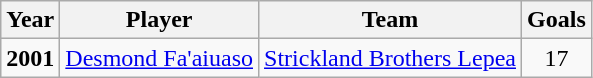<table class="wikitable" style="text-align:center">
<tr>
<th>Year</th>
<th>Player</th>
<th>Team</th>
<th>Goals</th>
</tr>
<tr align=center>
<td><strong>2001</strong></td>
<td> <a href='#'>Desmond Fa'aiuaso</a></td>
<td><a href='#'>Strickland Brothers Lepea</a></td>
<td>17</td>
</tr>
</table>
